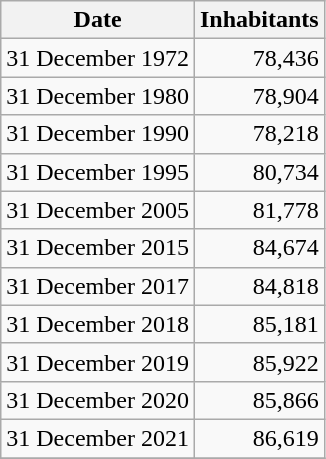<table class="wikitable">
<tr>
<th>Date</th>
<th>Inhabitants</th>
</tr>
<tr>
<td>31 December 1972</td>
<td align="right">78,436</td>
</tr>
<tr>
<td>31 December 1980</td>
<td align="right">78,904</td>
</tr>
<tr>
<td>31 December 1990</td>
<td align="right">78,218</td>
</tr>
<tr>
<td>31 December 1995</td>
<td align="right">80,734</td>
</tr>
<tr>
<td>31 December 2005</td>
<td align="right">81,778</td>
</tr>
<tr>
<td>31 December 2015</td>
<td align="right">84,674</td>
</tr>
<tr>
<td>31 December 2017</td>
<td align="right">84,818</td>
</tr>
<tr>
<td>31 December 2018</td>
<td align="right">85,181</td>
</tr>
<tr>
<td>31 December 2019</td>
<td align="right">85,922</td>
</tr>
<tr>
<td>31 December 2020</td>
<td align="right">85,866</td>
</tr>
<tr>
<td>31 December 2021</td>
<td align="right">86,619</td>
</tr>
<tr>
</tr>
</table>
